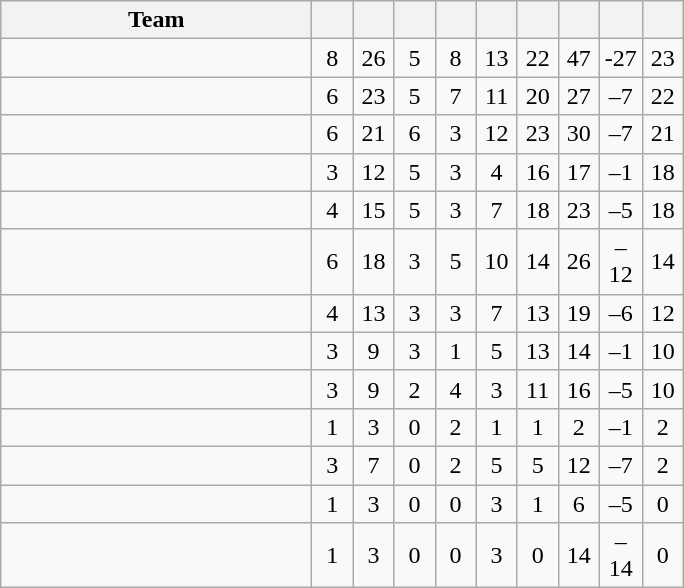<table class="wikitable sortable" style="text-align:center">
<tr>
<th width=200>Team</th>
<th width=20></th>
<th width=20></th>
<th width=20></th>
<th width=20></th>
<th width=20></th>
<th width=20></th>
<th width=20></th>
<th width=20></th>
<th width=20></th>
</tr>
<tr>
<td align=left></td>
<td>8</td>
<td>26</td>
<td>5</td>
<td>8</td>
<td>13</td>
<td>22</td>
<td>47</td>
<td>-27</td>
<td>23</td>
</tr>
<tr>
<td align=left></td>
<td>6</td>
<td>23</td>
<td>5</td>
<td>7</td>
<td>11</td>
<td>20</td>
<td>27</td>
<td>–7</td>
<td>22</td>
</tr>
<tr>
<td align=left></td>
<td>6</td>
<td>21</td>
<td>6</td>
<td>3</td>
<td>12</td>
<td>23</td>
<td>30</td>
<td>–7</td>
<td>21</td>
</tr>
<tr>
<td align=left></td>
<td>3</td>
<td>12</td>
<td>5</td>
<td>3</td>
<td>4</td>
<td>16</td>
<td>17</td>
<td>–1</td>
<td>18</td>
</tr>
<tr>
<td align=left></td>
<td>4</td>
<td>15</td>
<td>5</td>
<td>3</td>
<td>7</td>
<td>18</td>
<td>23</td>
<td>–5</td>
<td>18</td>
</tr>
<tr>
<td align=left></td>
<td>6</td>
<td>18</td>
<td>3</td>
<td>5</td>
<td>10</td>
<td>14</td>
<td>26</td>
<td>–12</td>
<td>14</td>
</tr>
<tr>
<td align=left></td>
<td>4</td>
<td>13</td>
<td>3</td>
<td>3</td>
<td>7</td>
<td>13</td>
<td>19</td>
<td>–6</td>
<td>12</td>
</tr>
<tr>
<td align=left></td>
<td>3</td>
<td>9</td>
<td>3</td>
<td>1</td>
<td>5</td>
<td>13</td>
<td>14</td>
<td>–1</td>
<td>10</td>
</tr>
<tr>
<td align=left></td>
<td>3</td>
<td>9</td>
<td>2</td>
<td>4</td>
<td>3</td>
<td>11</td>
<td>16</td>
<td>–5</td>
<td>10</td>
</tr>
<tr>
<td align=left></td>
<td>1</td>
<td>3</td>
<td>0</td>
<td>2</td>
<td>1</td>
<td>1</td>
<td>2</td>
<td>–1</td>
<td>2</td>
</tr>
<tr>
<td align=left></td>
<td>3</td>
<td>7</td>
<td>0</td>
<td>2</td>
<td>5</td>
<td>5</td>
<td>12</td>
<td>–7</td>
<td>2</td>
</tr>
<tr>
<td align=left></td>
<td>1</td>
<td>3</td>
<td>0</td>
<td>0</td>
<td>3</td>
<td>1</td>
<td>6</td>
<td>–5</td>
<td>0</td>
</tr>
<tr>
<td align=left></td>
<td>1</td>
<td>3</td>
<td>0</td>
<td>0</td>
<td>3</td>
<td>0</td>
<td>14</td>
<td>–14</td>
<td>0</td>
</tr>
</table>
